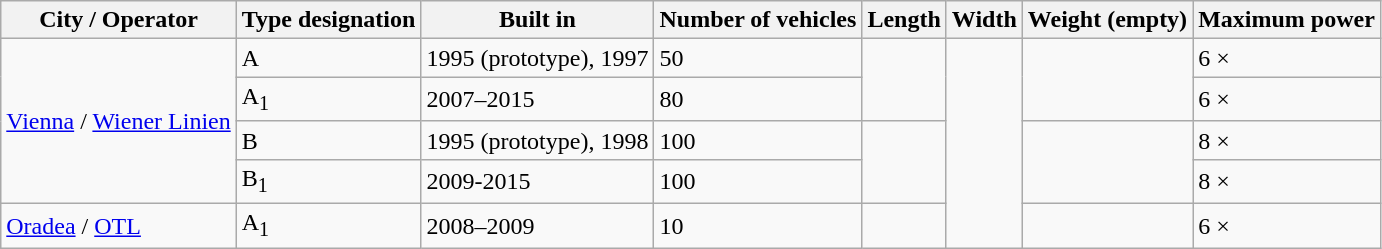<table class="wikitable">
<tr>
<th>City / Operator</th>
<th>Type designation</th>
<th>Built in</th>
<th>Number of vehicles</th>
<th>Length</th>
<th>Width</th>
<th>Weight (empty)</th>
<th>Maximum power</th>
</tr>
<tr>
<td rowspan="4"><a href='#'>Vienna</a> / <a href='#'>Wiener Linien</a></td>
<td>A</td>
<td>1995 (prototype), 1997</td>
<td>50</td>
<td rowspan="2"></td>
<td rowspan="5"></td>
<td rowspan="2"></td>
<td>6 × </td>
</tr>
<tr>
<td>A<sub>1</sub></td>
<td>2007–2015</td>
<td>80</td>
<td>6 × </td>
</tr>
<tr>
<td>B</td>
<td>1995 (prototype), 1998</td>
<td>100</td>
<td rowspan="2"></td>
<td rowspan="2"></td>
<td>8 × </td>
</tr>
<tr>
<td>B<sub>1</sub></td>
<td>2009-2015</td>
<td>100</td>
<td>8 × </td>
</tr>
<tr>
<td><a href='#'>Oradea</a> / <a href='#'>OTL</a></td>
<td>A<sub>1</sub></td>
<td>2008–2009</td>
<td>10</td>
<td></td>
<td></td>
<td>6 × </td>
</tr>
</table>
